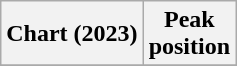<table class="wikitable plainrowheaders" style="text-align:center">
<tr>
<th scope="col">Chart (2023)</th>
<th scope="col">Peak<br>position</th>
</tr>
<tr>
</tr>
</table>
